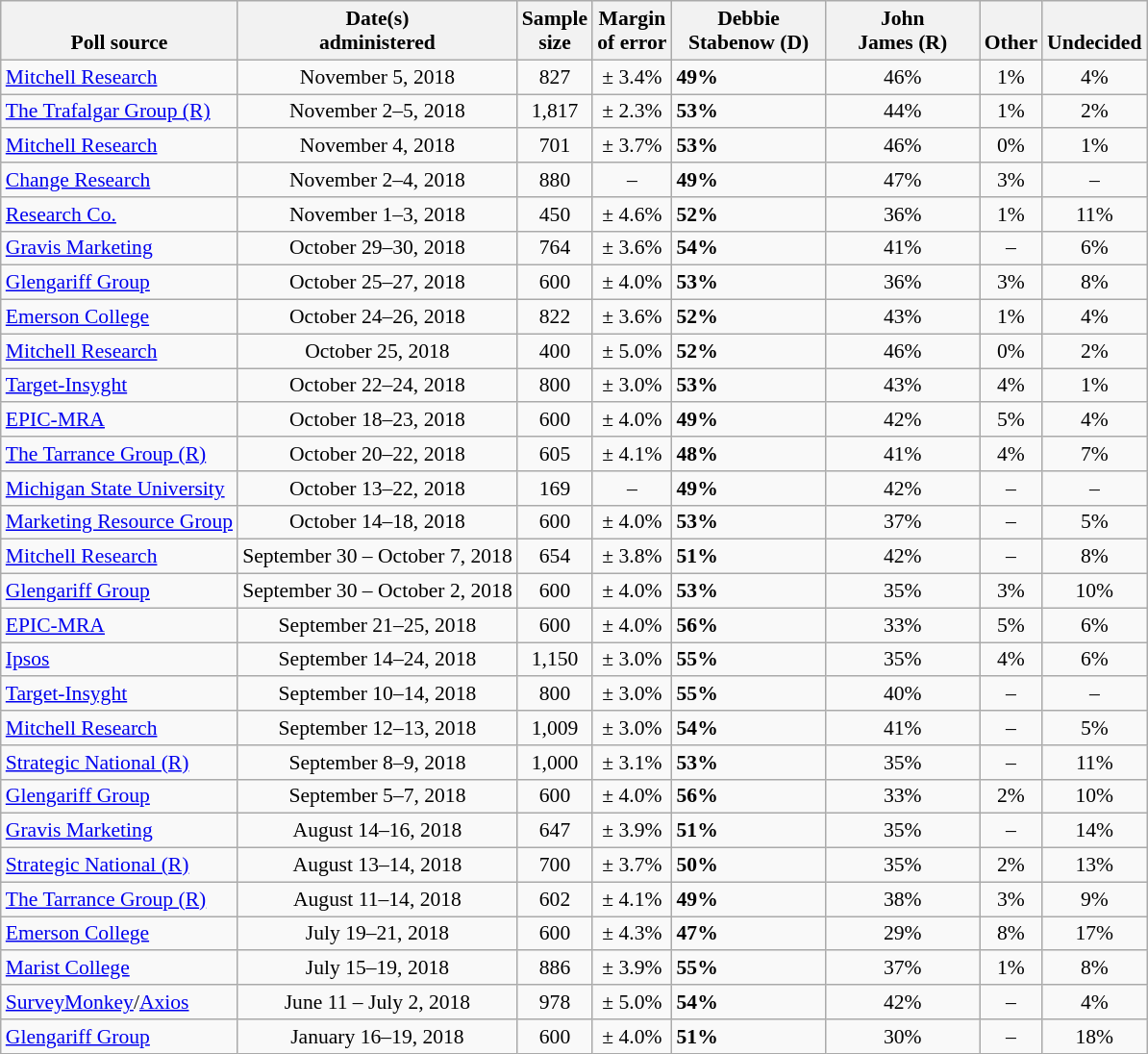<table class="wikitable" style="font-size:90%">
<tr valign=bottom>
<th>Poll source</th>
<th>Date(s)<br>administered</th>
<th>Sample<br>size</th>
<th>Margin<br>of error</th>
<th style="width:100px;">Debbie<br>Stabenow (D)</th>
<th style="width:100px;">John<br>James (R)</th>
<th>Other</th>
<th>Undecided</th>
</tr>
<tr>
<td><a href='#'>Mitchell Research</a></td>
<td align=center>November 5, 2018</td>
<td align=center>827</td>
<td align=center>± 3.4%</td>
<td><strong>49%</strong></td>
<td align=center>46%</td>
<td align=center>1%</td>
<td align=center>4%</td>
</tr>
<tr>
<td><a href='#'>The Trafalgar Group (R)</a></td>
<td align=center>November 2–5, 2018</td>
<td align=center>1,817</td>
<td align=center>± 2.3%</td>
<td><strong>53%</strong></td>
<td align=center>44%</td>
<td align=center>1%</td>
<td align=center>2%</td>
</tr>
<tr>
<td><a href='#'>Mitchell Research</a></td>
<td align=center>November 4, 2018</td>
<td align=center>701</td>
<td align=center>± 3.7%</td>
<td><strong>53%</strong></td>
<td align=center>46%</td>
<td align=center>0%</td>
<td align=center>1%</td>
</tr>
<tr>
<td><a href='#'>Change Research</a></td>
<td align=center>November 2–4, 2018</td>
<td align=center>880</td>
<td align=center>–</td>
<td><strong>49%</strong></td>
<td align=center>47%</td>
<td align=center>3%</td>
<td align=center>–</td>
</tr>
<tr>
<td><a href='#'>Research Co.</a></td>
<td align=center>November 1–3, 2018</td>
<td align=center>450</td>
<td align=center>± 4.6%</td>
<td><strong>52%</strong></td>
<td align=center>36%</td>
<td align=center>1%</td>
<td align=center>11%</td>
</tr>
<tr>
<td><a href='#'>Gravis Marketing</a></td>
<td align=center>October 29–30, 2018</td>
<td align=center>764</td>
<td align=center>± 3.6%</td>
<td><strong>54%</strong></td>
<td align=center>41%</td>
<td align=center>–</td>
<td align=center>6%</td>
</tr>
<tr>
<td><a href='#'>Glengariff Group</a></td>
<td align=center>October 25–27, 2018</td>
<td align=center>600</td>
<td align=center>± 4.0%</td>
<td><strong>53%</strong></td>
<td align=center>36%</td>
<td align=center>3%</td>
<td align=center>8%</td>
</tr>
<tr>
<td><a href='#'>Emerson College</a></td>
<td align=center>October 24–26, 2018</td>
<td align=center>822</td>
<td align=center>± 3.6%</td>
<td><strong>52%</strong></td>
<td align=center>43%</td>
<td align=center>1%</td>
<td align=center>4%</td>
</tr>
<tr>
<td><a href='#'>Mitchell Research</a></td>
<td align=center>October 25, 2018</td>
<td align=center>400</td>
<td align=center>± 5.0%</td>
<td><strong>52%</strong></td>
<td align=center>46%</td>
<td align=center>0%</td>
<td align=center>2%</td>
</tr>
<tr>
<td><a href='#'>Target-Insyght</a></td>
<td align=center>October 22–24, 2018</td>
<td align=center>800</td>
<td align=center>± 3.0%</td>
<td><strong>53%</strong></td>
<td align=center>43%</td>
<td align=center>4%</td>
<td align=center>1%</td>
</tr>
<tr>
<td><a href='#'>EPIC-MRA</a></td>
<td align=center>October 18–23, 2018</td>
<td align=center>600</td>
<td align=center>± 4.0%</td>
<td><strong>49%</strong></td>
<td align=center>42%</td>
<td align=center>5%</td>
<td align=center>4%</td>
</tr>
<tr>
<td><a href='#'>The Tarrance Group (R)</a></td>
<td align=center>October 20–22, 2018</td>
<td align=center>605</td>
<td align=center>± 4.1%</td>
<td><strong>48%</strong></td>
<td align=center>41%</td>
<td align=center>4%</td>
<td align=center>7%</td>
</tr>
<tr>
<td><a href='#'>Michigan State University</a></td>
<td align=center>October 13–22, 2018</td>
<td align=center>169</td>
<td align=center>–</td>
<td><strong>49%</strong></td>
<td align=center>42%</td>
<td align=center>–</td>
<td align=center>–</td>
</tr>
<tr>
<td><a href='#'>Marketing Resource Group</a></td>
<td align=center>October 14–18, 2018</td>
<td align=center>600</td>
<td align=center>± 4.0%</td>
<td><strong>53%</strong></td>
<td align=center>37%</td>
<td align=center>–</td>
<td align=center>5%</td>
</tr>
<tr>
<td><a href='#'>Mitchell Research</a></td>
<td align=center>September 30 – October 7, 2018</td>
<td align=center>654</td>
<td align=center>± 3.8%</td>
<td><strong>51%</strong></td>
<td align=center>42%</td>
<td align=center>–</td>
<td align=center>8%</td>
</tr>
<tr>
<td><a href='#'>Glengariff Group</a></td>
<td align=center>September 30 – October 2, 2018</td>
<td align=center>600</td>
<td align=center>± 4.0%</td>
<td><strong>53%</strong></td>
<td align=center>35%</td>
<td align=center>3%</td>
<td align=center>10%</td>
</tr>
<tr>
<td><a href='#'>EPIC-MRA</a></td>
<td align=center>September 21–25, 2018</td>
<td align=center>600</td>
<td align=center>± 4.0%</td>
<td><strong>56%</strong></td>
<td align=center>33%</td>
<td align=center>5%</td>
<td align=center>6%</td>
</tr>
<tr>
<td><a href='#'>Ipsos</a></td>
<td align=center>September 14–24, 2018</td>
<td align=center>1,150</td>
<td align=center>± 3.0%</td>
<td><strong>55%</strong></td>
<td align=center>35%</td>
<td align=center>4%</td>
<td align=center>6%</td>
</tr>
<tr>
<td><a href='#'>Target-Insyght</a></td>
<td align=center>September 10–14, 2018</td>
<td align=center>800</td>
<td align=center>± 3.0%</td>
<td><strong>55%</strong></td>
<td align=center>40%</td>
<td align=center>–</td>
<td align=center>–</td>
</tr>
<tr>
<td><a href='#'>Mitchell Research</a></td>
<td align=center>September 12–13, 2018</td>
<td align=center>1,009</td>
<td align=center>± 3.0%</td>
<td><strong>54%</strong></td>
<td align=center>41%</td>
<td align=center>–</td>
<td align=center>5%</td>
</tr>
<tr>
<td><a href='#'>Strategic National (R)</a></td>
<td align=center>September 8–9, 2018</td>
<td align=center>1,000</td>
<td align=center>± 3.1%</td>
<td><strong>53%</strong></td>
<td align=center>35%</td>
<td align=center>–</td>
<td align=center>11%</td>
</tr>
<tr>
<td><a href='#'>Glengariff Group</a></td>
<td align=center>September 5–7, 2018</td>
<td align=center>600</td>
<td align=center>± 4.0%</td>
<td><strong>56%</strong></td>
<td align=center>33%</td>
<td align=center>2%</td>
<td align=center>10%</td>
</tr>
<tr>
<td><a href='#'>Gravis Marketing</a></td>
<td align=center>August 14–16, 2018</td>
<td align=center>647</td>
<td align=center>± 3.9%</td>
<td><strong>51%</strong></td>
<td align=center>35%</td>
<td align=center>–</td>
<td align=center>14%</td>
</tr>
<tr>
<td><a href='#'>Strategic National (R)</a></td>
<td align=center>August 13–14, 2018</td>
<td align=center>700</td>
<td align=center>± 3.7%</td>
<td><strong>50%</strong></td>
<td align=center>35%</td>
<td align=center>2%</td>
<td align=center>13%</td>
</tr>
<tr>
<td><a href='#'>The Tarrance Group (R)</a></td>
<td align=center>August 11–14, 2018</td>
<td align=center>602</td>
<td align=center>± 4.1%</td>
<td><strong>49%</strong></td>
<td align=center>38%</td>
<td align=center>3%</td>
<td align=center>9%</td>
</tr>
<tr>
<td><a href='#'>Emerson College</a></td>
<td align=center>July 19–21, 2018</td>
<td align=center>600</td>
<td align=center>± 4.3%</td>
<td><strong>47%</strong></td>
<td align=center>29%</td>
<td align=center>8%</td>
<td align=center>17%</td>
</tr>
<tr>
<td><a href='#'>Marist College</a></td>
<td align=center>July 15–19, 2018</td>
<td align=center>886</td>
<td align=center>± 3.9%</td>
<td><strong>55%</strong></td>
<td align=center>37%</td>
<td align=center>1%</td>
<td align=center>8%</td>
</tr>
<tr>
<td><a href='#'>SurveyMonkey</a>/<a href='#'>Axios</a></td>
<td align=center>June 11 – July 2, 2018</td>
<td align=center>978</td>
<td align=center>± 5.0%</td>
<td><strong>54%</strong></td>
<td align=center>42%</td>
<td align=center>–</td>
<td align=center>4%</td>
</tr>
<tr>
<td><a href='#'>Glengariff Group</a></td>
<td align=center>January 16–19, 2018</td>
<td align=center>600</td>
<td align=center>± 4.0%</td>
<td><strong>51%</strong></td>
<td align=center>30%</td>
<td align=center>–</td>
<td align=center>18%</td>
</tr>
</table>
